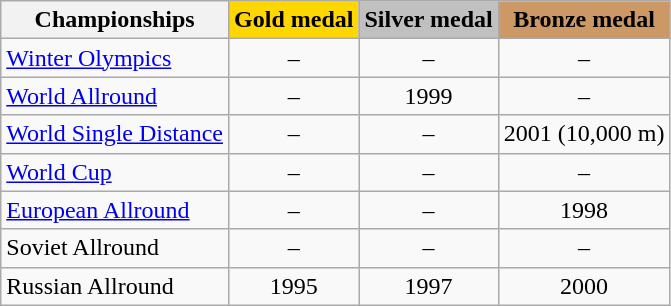<table class="wikitable" style="text-align:center">
<tr>
<th>Championships</th>
<td bgcolor=gold><strong>Gold medal</strong></td>
<td bgcolor=silver><strong>Silver medal</strong></td>
<td bgcolor=cc9966><strong>Bronze medal</strong></td>
</tr>
<tr>
<td align="left"><a href='#'>Winter Olympics</a></td>
<td>–</td>
<td>–</td>
<td>–</td>
</tr>
<tr>
<td align="left"><a href='#'>World Allround</a></td>
<td>–</td>
<td>1999</td>
<td>–</td>
</tr>
<tr>
<td align="left"><a href='#'>World Single Distance</a></td>
<td>–</td>
<td>–</td>
<td>2001 (10,000 m)</td>
</tr>
<tr>
<td align="left"><a href='#'>World Cup</a></td>
<td>–</td>
<td>–</td>
<td>–</td>
</tr>
<tr>
<td align="left"><a href='#'>European Allround</a></td>
<td>–</td>
<td>–</td>
<td>1998</td>
</tr>
<tr>
<td align="left">Soviet Allround</td>
<td>–</td>
<td>–</td>
<td>–</td>
</tr>
<tr>
<td align="left">Russian Allround</td>
<td>1995</td>
<td>1997</td>
<td>2000</td>
</tr>
</table>
